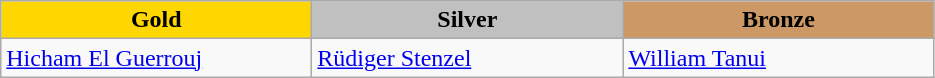<table class="wikitable" style="text-align:left">
<tr align="center">
<td width=200 bgcolor=gold><strong>Gold</strong></td>
<td width=200 bgcolor=silver><strong>Silver</strong></td>
<td width=200 bgcolor=CC9966><strong>Bronze</strong></td>
</tr>
<tr>
<td><a href='#'>Hicham El Guerrouj</a><br><em></em></td>
<td><a href='#'>Rüdiger Stenzel</a><br><em></em></td>
<td><a href='#'>William Tanui</a><br><em></em></td>
</tr>
</table>
